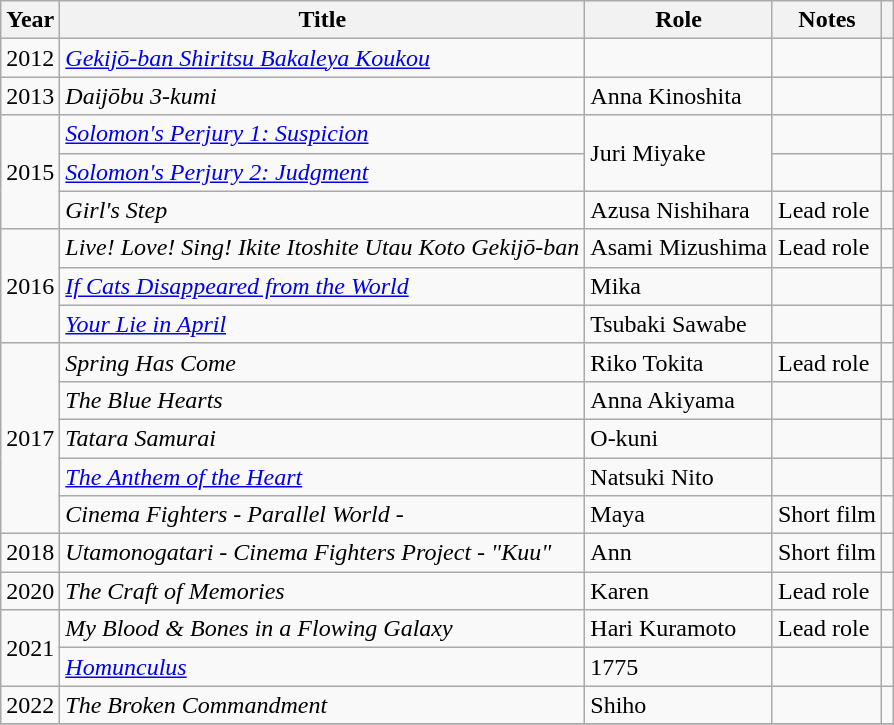<table class="wikitable">
<tr>
<th>Year</th>
<th>Title</th>
<th>Role</th>
<th>Notes</th>
<th></th>
</tr>
<tr>
<td>2012</td>
<td><em><a href='#'>Gekijō-ban Shiritsu Bakaleya Koukou</a></em></td>
<td></td>
<td></td>
<td></td>
</tr>
<tr>
<td>2013</td>
<td><em>Daijōbu 3-kumi</em></td>
<td>Anna Kinoshita</td>
<td></td>
<td></td>
</tr>
<tr>
<td rowspan="3">2015</td>
<td><em><a href='#'>Solomon's Perjury 1: Suspicion</a></em></td>
<td rowspan="2">Juri Miyake</td>
<td></td>
<td></td>
</tr>
<tr>
<td><a href='#'><em>Solomon's Perjury 2: Judgment</em></a></td>
<td></td>
<td></td>
</tr>
<tr>
<td><em>Girl's Step</em></td>
<td>Azusa Nishihara</td>
<td>Lead role</td>
<td></td>
</tr>
<tr>
<td rowspan="3">2016</td>
<td><em>Live! Love! Sing! Ikite Itoshite Utau Koto Gekijō-ban</em></td>
<td>Asami Mizushima</td>
<td>Lead role</td>
<td></td>
</tr>
<tr>
<td><em><a href='#'>If Cats Disappeared from the World</a></em></td>
<td>Mika</td>
<td></td>
<td></td>
</tr>
<tr>
<td><em><a href='#'>Your Lie in April</a></em></td>
<td>Tsubaki Sawabe</td>
<td></td>
<td></td>
</tr>
<tr>
<td rowspan="5">2017</td>
<td><em>Spring Has Come</em></td>
<td>Riko Tokita</td>
<td>Lead role</td>
<td></td>
</tr>
<tr>
<td><em>The Blue Hearts</em></td>
<td>Anna Akiyama</td>
<td></td>
<td></td>
</tr>
<tr>
<td><em>Tatara Samurai</em></td>
<td>O-kuni</td>
<td></td>
<td></td>
</tr>
<tr>
<td><em><a href='#'>The Anthem of the Heart</a></em></td>
<td>Natsuki Nito</td>
<td></td>
<td></td>
</tr>
<tr>
<td><em>Cinema Fighters - Parallel World -</em></td>
<td>Maya</td>
<td>Short film</td>
<td></td>
</tr>
<tr>
<td>2018</td>
<td><em>Utamonogatari - Cinema Fighters Project - "Kuu"</em></td>
<td>Ann</td>
<td>Short film</td>
<td></td>
</tr>
<tr>
<td>2020</td>
<td><em>The Craft of Memories</em></td>
<td>Karen</td>
<td>Lead role</td>
<td></td>
</tr>
<tr>
<td rowspan="2">2021</td>
<td><em>My Blood & Bones in a Flowing Galaxy</em></td>
<td>Hari Kuramoto</td>
<td>Lead role</td>
<td></td>
</tr>
<tr>
<td><em><a href='#'>Homunculus</a></em></td>
<td>1775</td>
<td></td>
<td></td>
</tr>
<tr>
<td>2022</td>
<td><em>The Broken Commandment</em></td>
<td>Shiho</td>
<td></td>
<td></td>
</tr>
<tr>
</tr>
</table>
